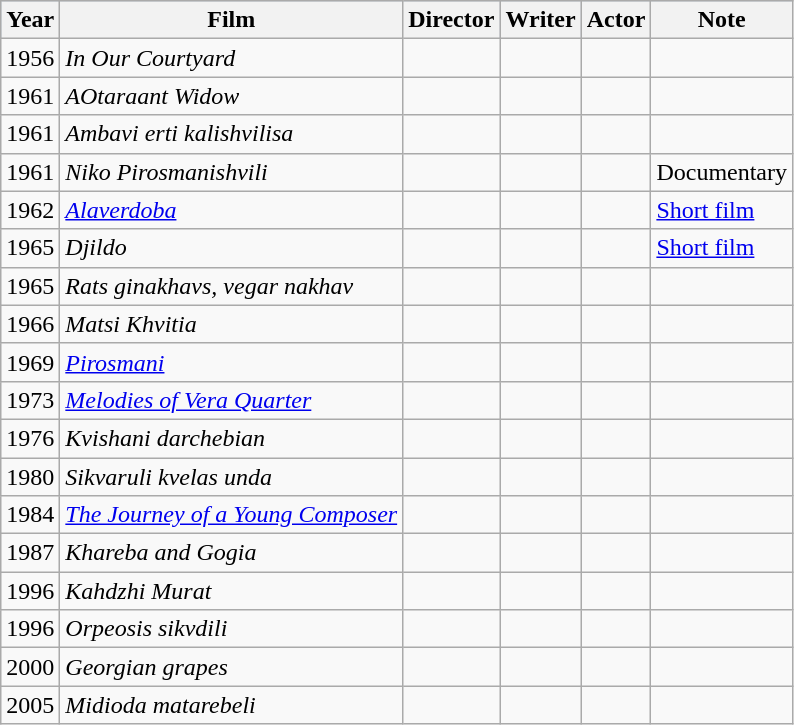<table class="wikitable sortable">
<tr style="background:#b0c4de; text-align:center;">
<th>Year</th>
<th>Film</th>
<th>Director</th>
<th>Writer</th>
<th>Actor</th>
<th>Note</th>
</tr>
<tr>
<td>1956</td>
<td><em>In Our Courtyard </em></td>
<td></td>
<td></td>
<td></td>
<td></td>
</tr>
<tr>
<td>1961</td>
<td><em>AOtaraant Widow</em></td>
<td></td>
<td></td>
<td></td>
<td></td>
</tr>
<tr>
<td>1961</td>
<td><em>Ambavi erti kalishvilisa </em></td>
<td></td>
<td></td>
<td></td>
<td></td>
</tr>
<tr>
<td>1961</td>
<td><em>Niko Pirosmanishvili</em></td>
<td></td>
<td></td>
<td></td>
<td>Documentary</td>
</tr>
<tr>
<td>1962</td>
<td><em><a href='#'>Alaverdoba</a></em></td>
<td></td>
<td></td>
<td></td>
<td><a href='#'>Short film</a></td>
</tr>
<tr>
<td>1965</td>
<td><em>Djildo</em></td>
<td></td>
<td></td>
<td></td>
<td><a href='#'>Short film</a></td>
</tr>
<tr>
<td>1965</td>
<td><em>Rats ginakhavs, vegar nakhav </em></td>
<td></td>
<td></td>
<td></td>
<td></td>
</tr>
<tr>
<td>1966</td>
<td><em>Matsi Khvitia</em></td>
<td></td>
<td></td>
<td></td>
<td></td>
</tr>
<tr>
<td>1969</td>
<td><em><a href='#'>Pirosmani</a></em></td>
<td></td>
<td></td>
<td></td>
<td></td>
</tr>
<tr>
<td>1973</td>
<td><em><a href='#'>Melodies of Vera Quarter</a></em></td>
<td></td>
<td></td>
<td></td>
<td></td>
</tr>
<tr>
<td>1976</td>
<td><em>Kvishani darchebian</em></td>
<td></td>
<td></td>
<td></td>
<td></td>
</tr>
<tr>
<td>1980</td>
<td><em>Sikvaruli kvelas unda</em></td>
<td></td>
<td></td>
<td></td>
<td></td>
</tr>
<tr>
<td>1984</td>
<td><em><a href='#'>The Journey of a Young Composer</a></em></td>
<td></td>
<td></td>
<td></td>
<td></td>
</tr>
<tr>
<td>1987</td>
<td><em>Khareba and Gogia </em></td>
<td></td>
<td></td>
<td></td>
<td></td>
</tr>
<tr>
<td>1996</td>
<td><em>Kahdzhi Murat</em></td>
<td></td>
<td></td>
<td></td>
<td></td>
</tr>
<tr>
<td>1996</td>
<td><em>Orpeosis sikvdili</em></td>
<td></td>
<td></td>
<td></td>
<td></td>
</tr>
<tr>
<td>2000</td>
<td><em>Georgian grapes</em></td>
<td></td>
<td></td>
<td></td>
<td></td>
</tr>
<tr>
<td>2005</td>
<td><em>Midioda matarebeli</em></td>
<td></td>
<td></td>
<td></td>
<td></td>
</tr>
</table>
